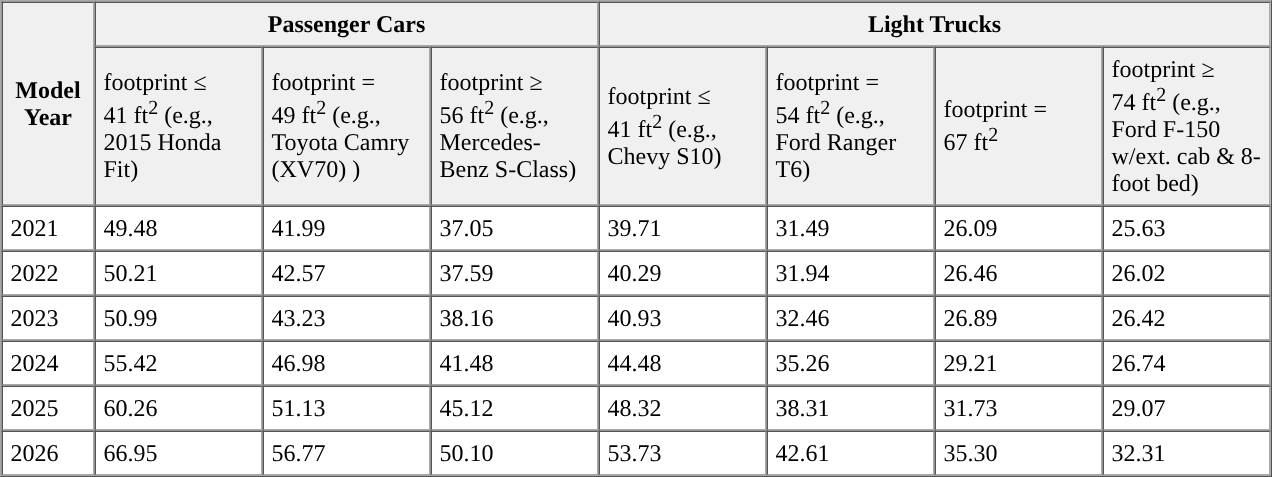<table border="1" cellspacing="0" cellpadding="5">
<tr>
<td style="width:50px; text-align:center; background:#f0f0f0;" rowspan="2"><strong>Model Year</strong></td>
<td style="width:50px; text-align:center; background:#f0f0f0;" colspan="3"><strong>Passenger Cars</strong></td>
<td style="width:150px; text-align:center; background:#f0f0f0;" colspan="4"><strong>Light Trucks</strong></td>
</tr>
<tr style="background:#f0f0f0;">
<td style="width:100px;">footprint ≤ 41 ft<sup>2</sup> (e.g., 2015 Honda Fit)</td>
<td style="width:100px;">footprint = 49 ft<sup>2</sup> (e.g., Toyota Camry (XV70) )</td>
<td style="width:100px;">footprint ≥ 56 ft<sup>2</sup> (e.g., Mercedes-Benz S-Class)</td>
<td style="width:100px;">footprint ≤ 41 ft<sup>2</sup> (e.g., Chevy S10)</td>
<td style="width:100px;">footprint = 54 ft<sup>2</sup> (e.g., Ford Ranger T6)</td>
<td style="width:100px;">footprint = 67 ft<sup>2</sup></td>
<td style="width:100px;">footprint ≥ 74 ft<sup>2</sup> (e.g., Ford F-150 w/ext. cab & 8-foot bed)</td>
</tr>
<tr>
<td>2021</td>
<td>49.48</td>
<td>41.99</td>
<td>37.05</td>
<td>39.71</td>
<td>31.49</td>
<td>26.09</td>
<td>25.63</td>
</tr>
<tr>
<td>2022</td>
<td>50.21</td>
<td>42.57</td>
<td>37.59</td>
<td>40.29</td>
<td>31.94</td>
<td>26.46</td>
<td>26.02</td>
</tr>
<tr>
<td>2023</td>
<td>50.99</td>
<td>43.23</td>
<td>38.16</td>
<td>40.93</td>
<td>32.46</td>
<td>26.89</td>
<td>26.42</td>
</tr>
<tr>
<td>2024</td>
<td>55.42</td>
<td>46.98</td>
<td>41.48</td>
<td>44.48</td>
<td>35.26</td>
<td>29.21</td>
<td>26.74</td>
</tr>
<tr>
<td>2025</td>
<td>60.26</td>
<td>51.13</td>
<td>45.12</td>
<td>48.32</td>
<td>38.31</td>
<td>31.73</td>
<td>29.07</td>
</tr>
<tr>
<td>2026</td>
<td>66.95</td>
<td>56.77</td>
<td>50.10</td>
<td>53.73</td>
<td>42.61</td>
<td>35.30</td>
<td>32.31</td>
</tr>
</table>
